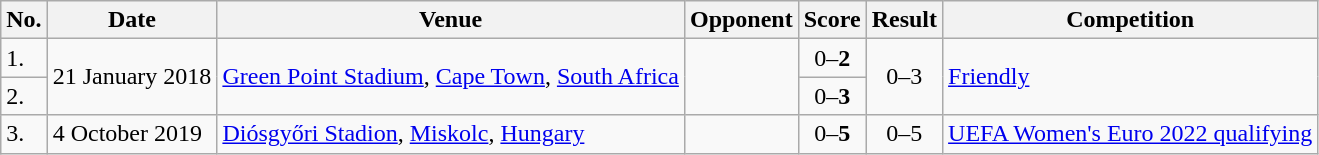<table class="wikitable">
<tr>
<th>No.</th>
<th>Date</th>
<th>Venue</th>
<th>Opponent</th>
<th>Score</th>
<th>Result</th>
<th>Competition</th>
</tr>
<tr>
<td>1.</td>
<td rowspan=2>21 January 2018</td>
<td rowspan=2><a href='#'>Green Point Stadium</a>, <a href='#'>Cape Town</a>, <a href='#'>South Africa</a></td>
<td rowspan=2></td>
<td align=center>0–<strong>2</strong></td>
<td align=center rowspan=2>0–3</td>
<td rowspan=2><a href='#'>Friendly</a></td>
</tr>
<tr>
<td>2.</td>
<td align=center>0–<strong>3</strong></td>
</tr>
<tr>
<td>3.</td>
<td>4 October 2019</td>
<td><a href='#'>Diósgyőri Stadion</a>, <a href='#'>Miskolc</a>, <a href='#'>Hungary</a></td>
<td></td>
<td align=center>0–<strong>5</strong></td>
<td align=center>0–5</td>
<td><a href='#'>UEFA Women's Euro 2022 qualifying</a></td>
</tr>
</table>
